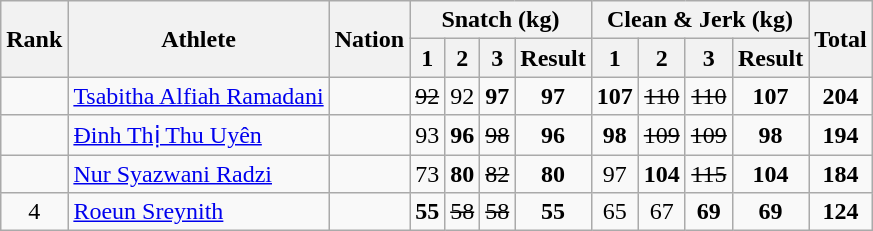<table class="wikitable sortable" style="text-align:center;">
<tr>
<th rowspan=2>Rank</th>
<th rowspan=2>Athlete</th>
<th rowspan=2>Nation</th>
<th colspan=4>Snatch (kg)</th>
<th colspan=4>Clean & Jerk (kg)</th>
<th rowspan=2>Total</th>
</tr>
<tr>
<th>1</th>
<th>2</th>
<th>3</th>
<th>Result</th>
<th>1</th>
<th>2</th>
<th>3</th>
<th>Result</th>
</tr>
<tr>
<td></td>
<td align=left><a href='#'>Tsabitha Alfiah Ramadani</a></td>
<td align=left></td>
<td><s>92</s></td>
<td>92</td>
<td><strong>97</strong></td>
<td><strong>97</strong></td>
<td><strong>107</strong></td>
<td><s>110</s></td>
<td><s>110</s></td>
<td><strong>107</strong></td>
<td><strong>204</strong></td>
</tr>
<tr>
<td></td>
<td align=left><a href='#'>Đinh Thị Thu Uyên</a></td>
<td align=left></td>
<td>93</td>
<td><strong>96</strong></td>
<td><s>98</s></td>
<td><strong>96</strong></td>
<td><strong>98</strong></td>
<td><s>109</s></td>
<td><s>109</s></td>
<td><strong>98</strong></td>
<td><strong>194</strong></td>
</tr>
<tr>
<td></td>
<td align=left><a href='#'>Nur Syazwani Radzi</a></td>
<td align=left></td>
<td>73</td>
<td><strong>80</strong></td>
<td><s>82</s></td>
<td><strong>80</strong></td>
<td>97</td>
<td><strong>104</strong></td>
<td><s>115</s></td>
<td><strong>104</strong></td>
<td><strong>184</strong></td>
</tr>
<tr>
<td>4</td>
<td align=left><a href='#'>Roeun Sreynith</a></td>
<td align=left></td>
<td><strong>55</strong></td>
<td><s>58</s></td>
<td><s>58</s></td>
<td><strong>55</strong></td>
<td>65</td>
<td>67</td>
<td><strong>69</strong></td>
<td><strong>69</strong></td>
<td><strong>124</strong></td>
</tr>
</table>
